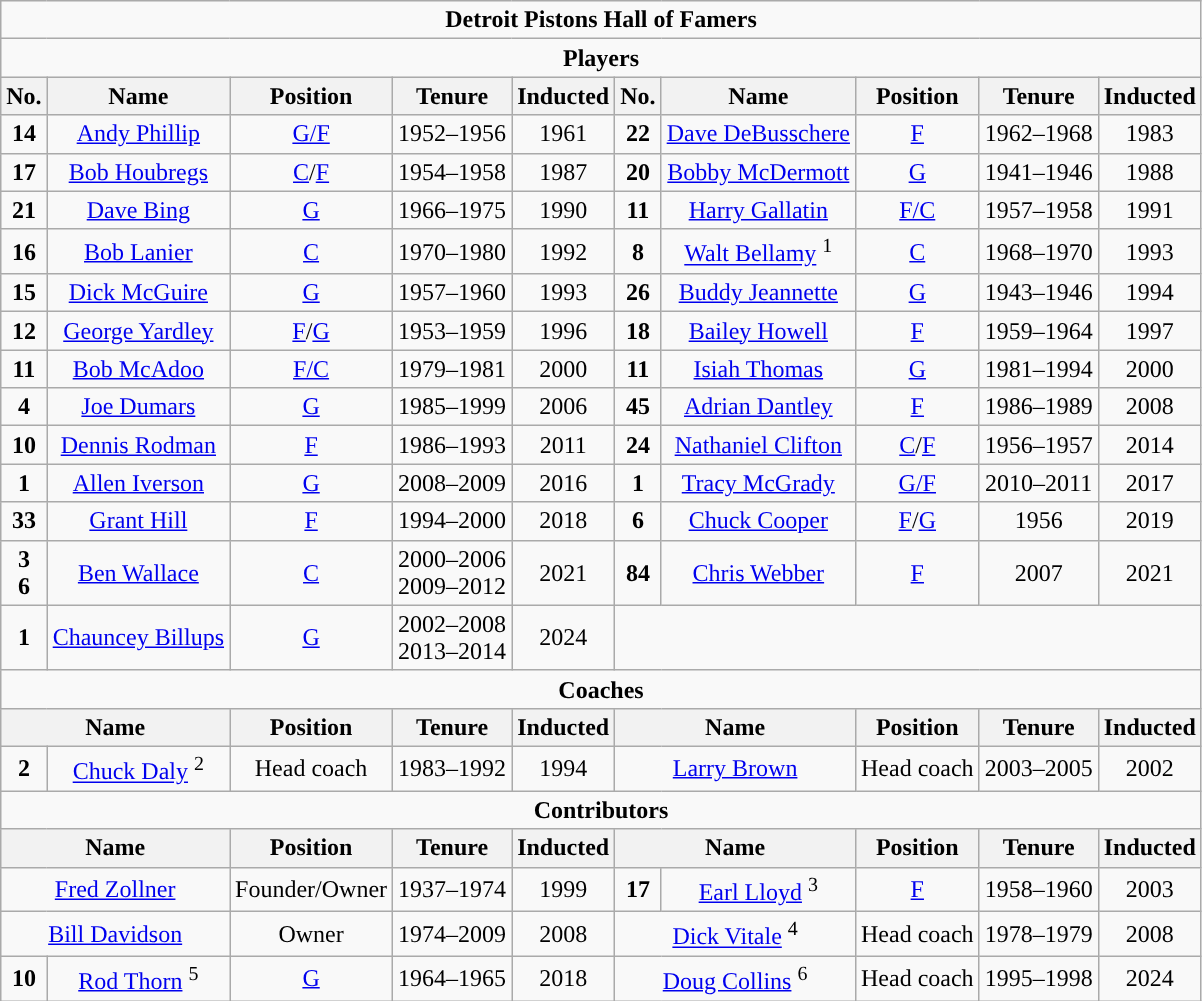<table class="wikitable" style="text-align:center">
<tr>
<td colspan="10"><strong>Detroit Pistons Hall of Famers</strong></td>
</tr>
<tr>
<td colspan="10"><strong>Players</strong></td>
</tr>
<tr>
<th>No.</th>
<th>Name</th>
<th>Position</th>
<th>Tenure</th>
<th>Inducted</th>
<th>No.</th>
<th>Name</th>
<th>Position</th>
<th>Tenure</th>
<th>Inducted</th>
</tr>
<tr>
<td><strong>14</strong></td>
<td><a href='#'>Andy Phillip</a></td>
<td><a href='#'>G/F</a></td>
<td>1952–1956</td>
<td>1961</td>
<td><strong>22</strong></td>
<td><a href='#'>Dave DeBusschere</a></td>
<td><a href='#'>F</a></td>
<td>1962–1968</td>
<td>1983</td>
</tr>
<tr>
<td><strong>17</strong></td>
<td><a href='#'>Bob Houbregs</a></td>
<td><a href='#'>C</a>/<a href='#'>F</a></td>
<td>1954–1958</td>
<td>1987</td>
<td><strong>20</strong></td>
<td><a href='#'>Bobby McDermott</a></td>
<td><a href='#'>G</a></td>
<td>1941–1946</td>
<td>1988</td>
</tr>
<tr>
<td><strong>21</strong></td>
<td><a href='#'>Dave Bing</a></td>
<td><a href='#'>G</a></td>
<td>1966–1975</td>
<td>1990</td>
<td><strong>11</strong></td>
<td><a href='#'>Harry Gallatin</a></td>
<td><a href='#'>F/C</a></td>
<td>1957–1958</td>
<td>1991</td>
</tr>
<tr>
<td><strong>16</strong></td>
<td><a href='#'>Bob Lanier</a></td>
<td><a href='#'>C</a></td>
<td>1970–1980</td>
<td>1992</td>
<td><strong>8</strong></td>
<td><a href='#'>Walt Bellamy</a> <sup>1</sup></td>
<td><a href='#'>C</a></td>
<td>1968–1970</td>
<td>1993</td>
</tr>
<tr>
<td><strong>15</strong></td>
<td><a href='#'>Dick McGuire</a></td>
<td><a href='#'>G</a></td>
<td>1957–1960</td>
<td>1993</td>
<td><strong>26</strong></td>
<td><a href='#'>Buddy Jeannette</a></td>
<td><a href='#'>G</a></td>
<td>1943–1946</td>
<td>1994</td>
</tr>
<tr>
<td><strong>12</strong></td>
<td><a href='#'>George Yardley</a></td>
<td><a href='#'>F</a>/<a href='#'>G</a></td>
<td>1953–1959</td>
<td>1996</td>
<td><strong>18</strong></td>
<td><a href='#'>Bailey Howell</a></td>
<td><a href='#'>F</a></td>
<td>1959–1964</td>
<td>1997</td>
</tr>
<tr>
<td><strong>11</strong></td>
<td><a href='#'>Bob McAdoo</a></td>
<td><a href='#'>F/C</a></td>
<td>1979–1981</td>
<td>2000</td>
<td><strong>11</strong></td>
<td><a href='#'>Isiah Thomas</a></td>
<td><a href='#'>G</a></td>
<td>1981–1994</td>
<td>2000</td>
</tr>
<tr>
<td><strong>4</strong></td>
<td><a href='#'>Joe Dumars</a></td>
<td><a href='#'>G</a></td>
<td>1985–1999</td>
<td>2006</td>
<td><strong>45</strong></td>
<td><a href='#'>Adrian Dantley</a></td>
<td><a href='#'>F</a></td>
<td>1986–1989</td>
<td>2008</td>
</tr>
<tr>
<td><strong>10</strong></td>
<td><a href='#'>Dennis Rodman</a></td>
<td><a href='#'>F</a></td>
<td>1986–1993</td>
<td>2011</td>
<td><strong>24</strong></td>
<td><a href='#'>Nathaniel Clifton</a></td>
<td><a href='#'>C</a>/<a href='#'>F</a></td>
<td>1956–1957</td>
<td>2014</td>
</tr>
<tr>
<td><strong>1</strong></td>
<td><a href='#'>Allen Iverson</a></td>
<td><a href='#'>G</a></td>
<td>2008–2009</td>
<td>2016</td>
<td><strong>1</strong></td>
<td><a href='#'>Tracy McGrady</a></td>
<td><a href='#'>G/F</a></td>
<td>2010–2011</td>
<td>2017</td>
</tr>
<tr>
<td><strong>33</strong></td>
<td><a href='#'>Grant Hill</a></td>
<td><a href='#'>F</a></td>
<td>1994–2000</td>
<td>2018</td>
<td><strong>6</strong></td>
<td><a href='#'>Chuck Cooper</a></td>
<td><a href='#'>F</a>/<a href='#'>G</a></td>
<td>1956</td>
<td>2019</td>
</tr>
<tr>
<td><strong>3</strong><br><strong>6</strong></td>
<td><a href='#'>Ben Wallace</a></td>
<td><a href='#'>C</a></td>
<td>2000–2006<br>2009–2012</td>
<td>2021</td>
<td><strong>84</strong></td>
<td><a href='#'>Chris Webber</a></td>
<td><a href='#'>F</a></td>
<td>2007</td>
<td>2021</td>
</tr>
<tr>
<td><strong>1</strong></td>
<td><a href='#'>Chauncey Billups</a></td>
<td><a href='#'>G</a></td>
<td>2002–2008<br>2013–2014</td>
<td>2024</td>
</tr>
<tr>
<td colspan="10"><strong>Coaches</strong></td>
</tr>
<tr>
<th colspan="2">Name</th>
<th>Position</th>
<th>Tenure</th>
<th>Inducted</th>
<th colspan="2">Name</th>
<th>Position</th>
<th>Tenure</th>
<th>Inducted</th>
</tr>
<tr>
<td><strong>2</strong></td>
<td><a href='#'>Chuck Daly</a> <sup>2</sup></td>
<td>Head coach</td>
<td>1983–1992</td>
<td>1994</td>
<td colspan="2"><a href='#'>Larry Brown</a></td>
<td>Head coach</td>
<td>2003–2005</td>
<td>2002</td>
</tr>
<tr>
<td colspan="10"><strong>Contributors</strong></td>
</tr>
<tr>
<th colspan="2">Name</th>
<th>Position</th>
<th>Tenure</th>
<th>Inducted</th>
<th colspan="2">Name</th>
<th>Position</th>
<th>Tenure</th>
<th>Inducted</th>
</tr>
<tr>
<td colspan="2"><a href='#'>Fred Zollner</a></td>
<td>Founder/Owner</td>
<td>1937–1974</td>
<td>1999</td>
<td><strong>17</strong></td>
<td><a href='#'>Earl Lloyd</a> <sup>3</sup></td>
<td><a href='#'>F</a></td>
<td>1958–1960</td>
<td>2003</td>
</tr>
<tr>
<td colspan="2"><a href='#'>Bill Davidson</a></td>
<td>Owner</td>
<td>1974–2009</td>
<td>2008</td>
<td colspan="2"><a href='#'>Dick Vitale</a> <sup>4</sup></td>
<td>Head coach</td>
<td>1978–1979</td>
<td>2008</td>
</tr>
<tr>
<td><strong>10</strong></td>
<td><a href='#'>Rod Thorn</a> <sup>5</sup></td>
<td><a href='#'>G</a></td>
<td>1964–1965</td>
<td>2018</td>
<td colspan="2"><a href='#'>Doug Collins</a> <sup>6</sup></td>
<td>Head coach</td>
<td>1995–1998</td>
<td>2024</td>
</tr>
</table>
